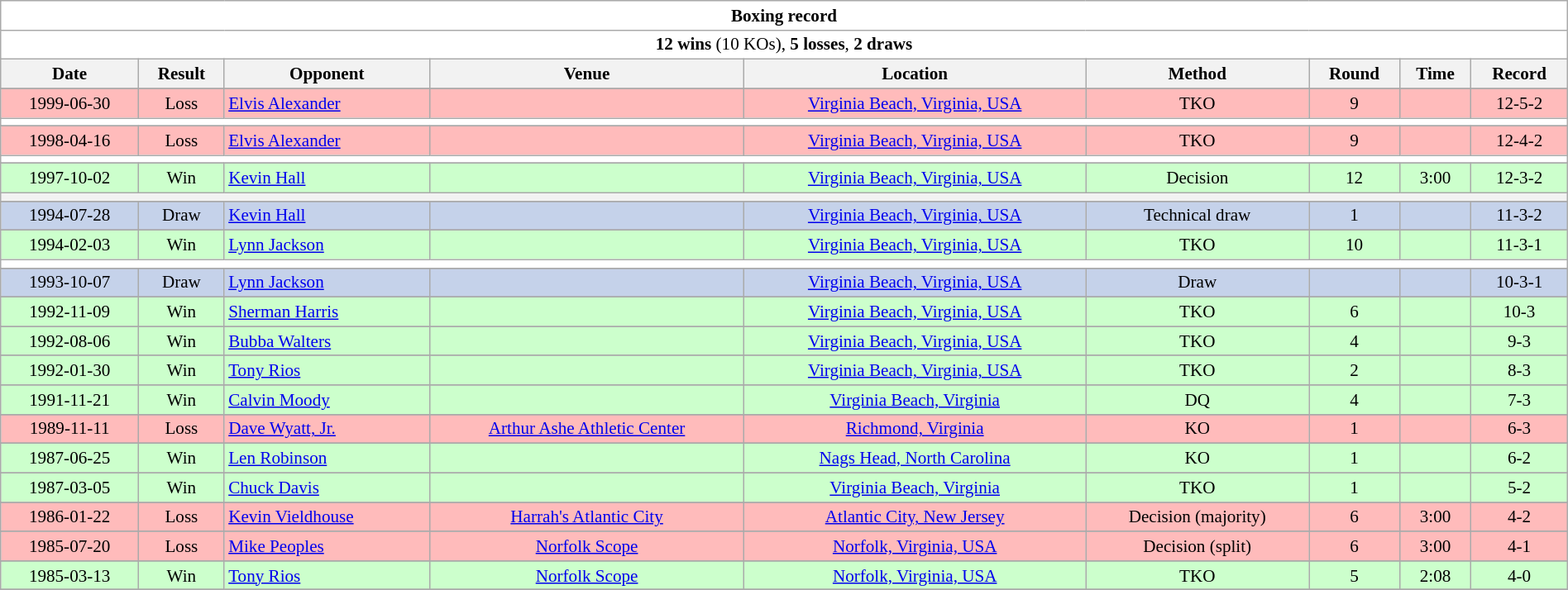<table class="wikitable collapsible" style="font-size:88%; width:100%; text-align:center;">
<tr>
<th colspan=9 style="background:#fff">Boxing record</th>
</tr>
<tr>
<td colspan=9 style="background:#fff; text-align:center;"><strong>12 wins</strong> (10 KOs), <strong>5 losses</strong>, <strong>2 draws</strong></td>
</tr>
<tr>
<th>Date</th>
<th>Result</th>
<th>Opponent</th>
<th>Venue</th>
<th>Location</th>
<th>Method</th>
<th>Round</th>
<th>Time</th>
<th>Record</th>
</tr>
<tr>
</tr>
<tr bgcolor="#FFBBBB">
<td>1999-06-30</td>
<td>Loss</td>
<td align=left> <a href='#'>Elvis Alexander</a></td>
<td></td>
<td><a href='#'>Virginia Beach, Virginia, USA</a></td>
<td>TKO</td>
<td>9</td>
<td></td>
<td>12-5-2</td>
</tr>
<tr>
<th style=background:white colspan=9></th>
</tr>
<tr>
</tr>
<tr bgcolor="#FFBBBB">
<td>1998-04-16</td>
<td>Loss</td>
<td align=left> <a href='#'>Elvis Alexander</a></td>
<td></td>
<td><a href='#'>Virginia Beach, Virginia, USA</a></td>
<td>TKO</td>
<td>9</td>
<td></td>
<td>12-4-2</td>
</tr>
<tr>
<th style=background:white colspan=9></th>
</tr>
<tr>
</tr>
<tr bgcolor="#CCFFCC">
<td>1997-10-02</td>
<td>Win</td>
<td align=left> <a href='#'>Kevin Hall</a></td>
<td></td>
<td><a href='#'>Virginia Beach, Virginia, USA</a></td>
<td>Decision</td>
<td>12</td>
<td>3:00</td>
<td>12-3-2</td>
</tr>
<tr>
<th style=background: white colspan=9></th>
</tr>
<tr>
</tr>
<tr style="text-align:center; background:#c5d2ea;">
<td>1994-07-28</td>
<td>Draw</td>
<td align=left> <a href='#'>Kevin Hall</a></td>
<td></td>
<td><a href='#'>Virginia Beach, Virginia, USA</a></td>
<td>Technical draw</td>
<td>1</td>
<td></td>
<td>11-3-2</td>
</tr>
<tr>
</tr>
<tr bgcolor="#CCFFCC">
<td>1994-02-03</td>
<td>Win</td>
<td align=left> <a href='#'>Lynn Jackson</a></td>
<td></td>
<td><a href='#'>Virginia Beach, Virginia, USA</a></td>
<td>TKO</td>
<td>10</td>
<td></td>
<td>11-3-1</td>
</tr>
<tr>
<th style=background:white colspan=9></th>
</tr>
<tr>
</tr>
<tr style="text-align:center; background:#c5d2ea;">
<td>1993-10-07</td>
<td>Draw</td>
<td align=left> <a href='#'>Lynn Jackson</a></td>
<td></td>
<td><a href='#'>Virginia Beach, Virginia, USA</a></td>
<td>Draw</td>
<td></td>
<td></td>
<td>10-3-1</td>
</tr>
<tr>
</tr>
<tr bgcolor="#CCFFCC">
<td>1992-11-09</td>
<td>Win</td>
<td align=left> <a href='#'>Sherman Harris</a></td>
<td></td>
<td><a href='#'>Virginia Beach, Virginia, USA</a></td>
<td>TKO</td>
<td>6</td>
<td></td>
<td>10-3</td>
</tr>
<tr>
</tr>
<tr bgcolor="#CCFFCC">
<td>1992-08-06</td>
<td>Win</td>
<td align=left> <a href='#'>Bubba Walters</a></td>
<td></td>
<td><a href='#'>Virginia Beach, Virginia, USA</a></td>
<td>TKO</td>
<td>4</td>
<td></td>
<td>9-3</td>
</tr>
<tr>
</tr>
<tr bgcolor="#CCFFCC">
<td>1992-01-30</td>
<td>Win</td>
<td align=left> <a href='#'>Tony Rios</a></td>
<td></td>
<td><a href='#'>Virginia Beach, Virginia, USA</a></td>
<td>TKO</td>
<td>2</td>
<td></td>
<td>8-3</td>
</tr>
<tr>
</tr>
<tr bgcolor="#CCFFCC">
<td>1991-11-21</td>
<td>Win</td>
<td align=left> <a href='#'>Calvin Moody</a></td>
<td></td>
<td><a href='#'>Virginia Beach, Virginia</a></td>
<td>DQ</td>
<td>4</td>
<td></td>
<td>7-3</td>
</tr>
<tr>
</tr>
<tr bgcolor="#FFBBBB">
<td>1989-11-11</td>
<td>Loss</td>
<td align=left> <a href='#'>Dave Wyatt, Jr.</a></td>
<td><a href='#'>Arthur Ashe Athletic Center</a></td>
<td><a href='#'>Richmond, Virginia</a></td>
<td>KO</td>
<td>1</td>
<td></td>
<td>6-3</td>
</tr>
<tr>
</tr>
<tr bgcolor="#CCFFCC">
<td>1987-06-25</td>
<td>Win</td>
<td align=left> <a href='#'>Len Robinson</a></td>
<td></td>
<td><a href='#'>Nags Head, North Carolina</a></td>
<td>KO</td>
<td>1</td>
<td></td>
<td>6-2</td>
</tr>
<tr>
</tr>
<tr bgcolor="#CCFFCC">
<td>1987-03-05</td>
<td>Win</td>
<td align=left> <a href='#'>Chuck Davis</a></td>
<td></td>
<td><a href='#'>Virginia Beach, Virginia</a></td>
<td>TKO</td>
<td>1</td>
<td></td>
<td>5-2</td>
</tr>
<tr>
</tr>
<tr bgcolor="#FFBBBB">
<td>1986-01-22</td>
<td>Loss</td>
<td align=left> <a href='#'>Kevin Vieldhouse</a></td>
<td><a href='#'>Harrah's Atlantic City</a></td>
<td><a href='#'>Atlantic City, New Jersey</a></td>
<td>Decision (majority)</td>
<td>6</td>
<td>3:00</td>
<td>4-2</td>
</tr>
<tr>
</tr>
<tr bgcolor="#FFBBBB">
<td>1985-07-20</td>
<td>Loss</td>
<td align=left> <a href='#'>Mike Peoples</a></td>
<td><a href='#'>Norfolk Scope</a></td>
<td><a href='#'>Norfolk, Virginia, USA</a></td>
<td>Decision (split)</td>
<td>6</td>
<td>3:00</td>
<td>4-1</td>
</tr>
<tr>
</tr>
<tr bgcolor="#CCFFCC">
<td>1985-03-13</td>
<td>Win</td>
<td align=left> <a href='#'>Tony Rios</a></td>
<td><a href='#'>Norfolk Scope</a></td>
<td><a href='#'>Norfolk, Virginia, USA</a></td>
<td>TKO</td>
<td>5</td>
<td>2:08</td>
<td>4-0</td>
</tr>
<tr>
</tr>
</table>
